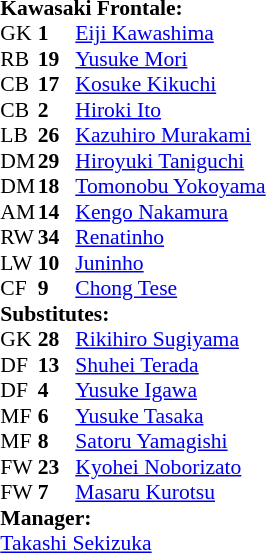<table style="font-size: 90%" cellspacing="0" cellpadding="0" align="center">
<tr>
<td colspan="4"><strong>Kawasaki Frontale:</strong></td>
</tr>
<tr>
<th width="25"></th>
<th width="25"></th>
</tr>
<tr>
<td>GK</td>
<td><strong>1</strong></td>
<td> <a href='#'>Eiji Kawashima</a></td>
</tr>
<tr>
<td>RB</td>
<td><strong>19</strong></td>
<td> <a href='#'>Yusuke Mori</a></td>
</tr>
<tr>
<td>CB</td>
<td><strong>17</strong></td>
<td> <a href='#'>Kosuke Kikuchi</a></td>
</tr>
<tr>
<td>CB</td>
<td><strong>2</strong></td>
<td> <a href='#'>Hiroki Ito</a></td>
</tr>
<tr>
<td>LB</td>
<td><strong>26</strong></td>
<td> <a href='#'>Kazuhiro Murakami</a></td>
<td></td>
</tr>
<tr>
<td>DM</td>
<td><strong>29</strong></td>
<td> <a href='#'>Hiroyuki Taniguchi</a></td>
</tr>
<tr>
<td>DM</td>
<td><strong>18</strong></td>
<td> <a href='#'>Tomonobu Yokoyama</a></td>
<td> </td>
</tr>
<tr>
<td>AM</td>
<td><strong>14</strong></td>
<td> <a href='#'>Kengo Nakamura</a></td>
</tr>
<tr>
<td>RW</td>
<td><strong>34</strong></td>
<td> <a href='#'>Renatinho</a></td>
<td></td>
</tr>
<tr>
<td>LW</td>
<td><strong>10</strong></td>
<td> <a href='#'>Juninho</a></td>
<td></td>
</tr>
<tr>
<td>CF</td>
<td><strong>9</strong></td>
<td> <a href='#'>Chong Tese</a></td>
</tr>
<tr>
<td colspan=3><strong>Substitutes:</strong></td>
</tr>
<tr>
<td>GK</td>
<td><strong>28</strong></td>
<td> <a href='#'>Rikihiro Sugiyama</a></td>
</tr>
<tr>
<td>DF</td>
<td><strong>13</strong></td>
<td> <a href='#'>Shuhei Terada</a></td>
</tr>
<tr>
<td>DF</td>
<td><strong>4</strong></td>
<td> <a href='#'>Yusuke Igawa</a></td>
<td></td>
</tr>
<tr>
<td>MF</td>
<td><strong>6</strong></td>
<td> <a href='#'>Yusuke Tasaka</a> </td>
</tr>
<tr>
<td>MF</td>
<td><strong>8</strong></td>
<td> <a href='#'>Satoru Yamagishi</a></td>
</tr>
<tr>
<td>FW</td>
<td><strong>23</strong></td>
<td> <a href='#'>Kyohei Noborizato</a> </td>
</tr>
<tr>
<td>FW</td>
<td><strong>7</strong></td>
<td> <a href='#'>Masaru Kurotsu</a> </td>
</tr>
<tr>
<td colspan=3><strong>Manager:</strong></td>
</tr>
<tr>
<td colspan="4"> <a href='#'>Takashi Sekizuka</a></td>
</tr>
</table>
